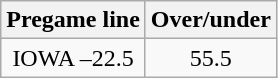<table class="wikitable">
<tr align="center">
<th style=>Pregame line</th>
<th style=>Over/under</th>
</tr>
<tr align="center">
<td>IOWA –22.5</td>
<td>55.5</td>
</tr>
</table>
